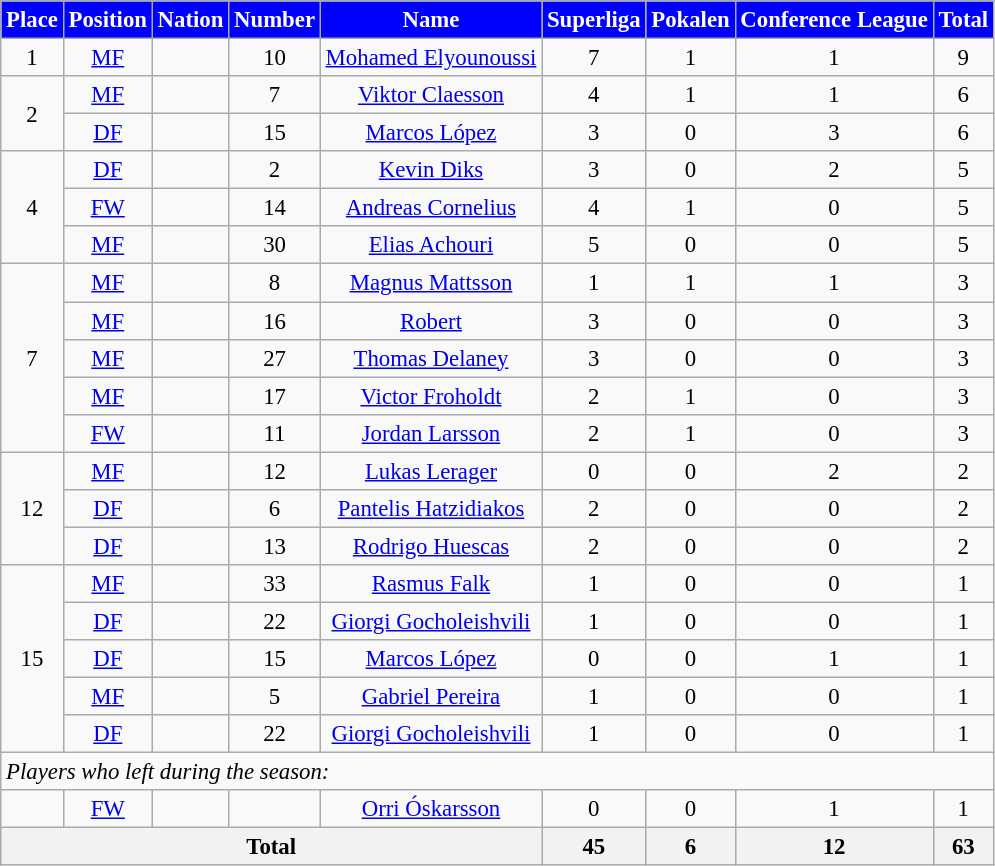<table class="wikitable" style="font-size: 95%; text-align: center">
<tr>
<th style="background:#0000FF; color:white; text-align:center;"!width=80>Place</th>
<th style="background:#0000FF; color:white; text-align:center;"!width=80>Position</th>
<th style="background:#0000FF; color:white; text-align:center;"!width=80>Nation</th>
<th style="background:#0000FF; color:white; text-align:center;"!width=80>Number</th>
<th style="background:#0000FF; color:white; text-align:center;"!width=150>Name</th>
<th style="background:#0000FF; color:white; text-align:center;"!width=150>Superliga</th>
<th style="background:#0000FF; color:white; text-align:center;"!width=150>Pokalen</th>
<th style="background:#0000FF; color:white; text-align:center;"!width=150>Conference League</th>
<th style="background:#0000FF; color:white; text-align:center;"!width=80>Total</th>
</tr>
<tr>
<td rowspan=1>1</td>
<td><a href='#'>MF</a></td>
<td></td>
<td>10</td>
<td><a href='#'>Mohamed Elyounoussi</a></td>
<td>7</td>
<td>1</td>
<td>1</td>
<td>9</td>
</tr>
<tr>
<td rowspan=2>2</td>
<td><a href='#'>MF</a></td>
<td></td>
<td>7</td>
<td><a href='#'>Viktor Claesson</a></td>
<td>4</td>
<td>1</td>
<td>1</td>
<td>6</td>
</tr>
<tr>
<td><a href='#'>DF</a></td>
<td></td>
<td>15</td>
<td><a href='#'>Marcos López</a></td>
<td>3</td>
<td>0</td>
<td>3</td>
<td>6</td>
</tr>
<tr>
<td rowspan=3>4</td>
<td><a href='#'>DF</a></td>
<td></td>
<td>2</td>
<td><a href='#'>Kevin Diks</a></td>
<td>3</td>
<td>0</td>
<td>2</td>
<td>5</td>
</tr>
<tr>
<td><a href='#'>FW</a></td>
<td></td>
<td>14</td>
<td><a href='#'>Andreas Cornelius</a></td>
<td>4</td>
<td>1</td>
<td>0</td>
<td>5</td>
</tr>
<tr>
<td><a href='#'>MF</a></td>
<td></td>
<td>30</td>
<td><a href='#'>Elias Achouri</a></td>
<td>5</td>
<td>0</td>
<td>0</td>
<td>5</td>
</tr>
<tr>
<td rowspan=5>7</td>
<td><a href='#'>MF</a></td>
<td></td>
<td>8</td>
<td><a href='#'>Magnus Mattsson</a></td>
<td>1</td>
<td>1</td>
<td>1</td>
<td>3</td>
</tr>
<tr>
<td><a href='#'>MF</a></td>
<td></td>
<td>16</td>
<td><a href='#'>Robert</a></td>
<td>3</td>
<td>0</td>
<td>0</td>
<td>3</td>
</tr>
<tr>
<td><a href='#'>MF</a></td>
<td></td>
<td>27</td>
<td><a href='#'>Thomas Delaney</a></td>
<td>3</td>
<td>0</td>
<td>0</td>
<td>3</td>
</tr>
<tr>
<td><a href='#'>MF</a></td>
<td></td>
<td>17</td>
<td><a href='#'>Victor Froholdt</a></td>
<td>2</td>
<td>1</td>
<td>0</td>
<td>3</td>
</tr>
<tr>
<td><a href='#'>FW</a></td>
<td></td>
<td>11</td>
<td><a href='#'>Jordan Larsson</a></td>
<td>2</td>
<td>1</td>
<td>0</td>
<td>3</td>
</tr>
<tr>
<td rowspan=3>12</td>
<td><a href='#'>MF</a></td>
<td></td>
<td>12</td>
<td><a href='#'>Lukas Lerager</a></td>
<td>0</td>
<td>0</td>
<td>2</td>
<td>2</td>
</tr>
<tr>
<td><a href='#'>DF</a></td>
<td></td>
<td>6</td>
<td><a href='#'>Pantelis Hatzidiakos</a></td>
<td>2</td>
<td>0</td>
<td>0</td>
<td>2</td>
</tr>
<tr>
<td><a href='#'>DF</a></td>
<td></td>
<td>13</td>
<td><a href='#'>Rodrigo Huescas</a></td>
<td>2</td>
<td>0</td>
<td>0</td>
<td>2</td>
</tr>
<tr>
<td rowspan=5>15</td>
<td><a href='#'>MF</a></td>
<td></td>
<td>33</td>
<td><a href='#'>Rasmus Falk</a></td>
<td>1</td>
<td>0</td>
<td>0</td>
<td>1</td>
</tr>
<tr>
<td><a href='#'>DF</a></td>
<td></td>
<td>22</td>
<td><a href='#'>Giorgi Gocholeishvili</a></td>
<td>1</td>
<td>0</td>
<td>0</td>
<td>1</td>
</tr>
<tr>
<td><a href='#'>DF</a></td>
<td></td>
<td>15</td>
<td><a href='#'>Marcos López</a></td>
<td>0</td>
<td>0</td>
<td>1</td>
<td>1</td>
</tr>
<tr>
<td><a href='#'>MF</a></td>
<td></td>
<td>5</td>
<td><a href='#'>Gabriel Pereira</a></td>
<td>1</td>
<td>0</td>
<td>0</td>
<td>1</td>
</tr>
<tr>
<td><a href='#'>DF</a></td>
<td></td>
<td>22</td>
<td><a href='#'>Giorgi Gocholeishvili</a></td>
<td>1</td>
<td>0</td>
<td>0</td>
<td>1</td>
</tr>
<tr>
<td colspan="14" align="left"><em>Players who left during the season:</em></td>
</tr>
<tr>
<td></td>
<td><a href='#'>FW</a></td>
<td></td>
<td></td>
<td><a href='#'>Orri Óskarsson</a></td>
<td>0</td>
<td>0</td>
<td>1</td>
<td>1</td>
</tr>
<tr>
<th colspan=5>Total</th>
<th>45</th>
<th>6</th>
<th>12</th>
<th>63</th>
</tr>
</table>
